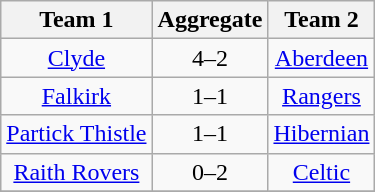<table class="wikitable" style="text-align: center">
<tr>
<th>Team 1</th>
<th>Aggregate</th>
<th>Team 2</th>
</tr>
<tr>
<td><a href='#'>Clyde</a></td>
<td>4–2</td>
<td><a href='#'>Aberdeen</a></td>
</tr>
<tr>
<td><a href='#'>Falkirk</a></td>
<td>1–1</td>
<td><a href='#'>Rangers</a></td>
</tr>
<tr>
<td><a href='#'>Partick Thistle</a></td>
<td>1–1</td>
<td><a href='#'>Hibernian</a></td>
</tr>
<tr>
<td><a href='#'>Raith Rovers</a></td>
<td>0–2</td>
<td><a href='#'>Celtic</a></td>
</tr>
<tr>
</tr>
</table>
